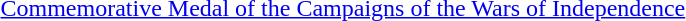<table>
<tr>
<td rowspan=2 style="width:60px; vertical-align:top;"></td>
<td><a href='#'>Commemorative Medal of the Campaigns of the Wars of Independence</a></td>
</tr>
<tr>
<td></td>
</tr>
</table>
